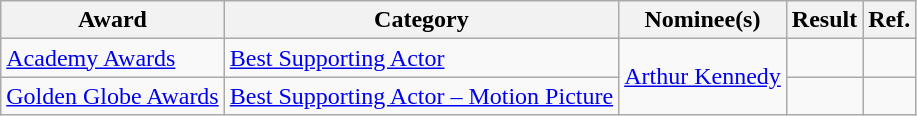<table class="wikitable plainrowheaders">
<tr>
<th>Award</th>
<th>Category</th>
<th>Nominee(s)</th>
<th>Result</th>
<th>Ref.</th>
</tr>
<tr>
<td><a href='#'>Academy Awards</a></td>
<td><a href='#'>Best Supporting Actor</a></td>
<td rowspan="2"><a href='#'>Arthur Kennedy</a></td>
<td></td>
<td align="center"></td>
</tr>
<tr>
<td><a href='#'>Golden Globe Awards</a></td>
<td><a href='#'>Best Supporting Actor – Motion Picture</a></td>
<td></td>
<td align="center"></td>
</tr>
</table>
